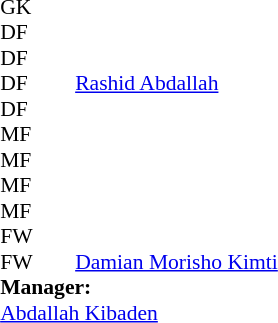<table style="font-size:90%; margin:0.2em auto;" cellspacing="0" cellpadding="0">
<tr>
<th width="25"></th>
<th width="25"></th>
</tr>
<tr>
<td>GK</td>
<td></td>
<td></td>
</tr>
<tr>
<td>DF</td>
<td></td>
<td></td>
</tr>
<tr>
<td>DF</td>
<td></td>
<td></td>
</tr>
<tr>
<td>DF</td>
<td></td>
<td> <a href='#'>Rashid Abdallah</a></td>
</tr>
<tr>
<td>DF</td>
<td></td>
<td></td>
</tr>
<tr>
<td>MF</td>
<td></td>
<td></td>
</tr>
<tr>
<td>MF</td>
<td></td>
<td></td>
</tr>
<tr>
<td>MF</td>
<td></td>
<td></td>
</tr>
<tr>
<td>MF</td>
<td></td>
<td></td>
</tr>
<tr>
<td>FW</td>
<td></td>
<td></td>
</tr>
<tr>
<td>FW</td>
<td></td>
<td> <a href='#'>Damian Morisho Kimti</a></td>
</tr>
<tr>
<td colspan=3><strong>Manager:</strong></td>
</tr>
<tr>
<td colspan=4> <a href='#'>Abdallah Kibaden</a></td>
</tr>
</table>
